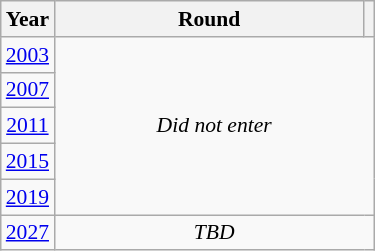<table class="wikitable" style="text-align: center; font-size:90%">
<tr>
<th>Year</th>
<th style="width:200px">Round</th>
<th></th>
</tr>
<tr>
<td><a href='#'>2003</a></td>
<td colspan="2" rowspan="5"><em>Did not enter</em></td>
</tr>
<tr>
<td><a href='#'>2007</a></td>
</tr>
<tr>
<td><a href='#'>2011</a></td>
</tr>
<tr>
<td><a href='#'>2015</a></td>
</tr>
<tr>
<td><a href='#'>2019</a></td>
</tr>
<tr>
<td><a href='#'>2027</a></td>
<td colspan="2"><em>TBD</em></td>
</tr>
</table>
